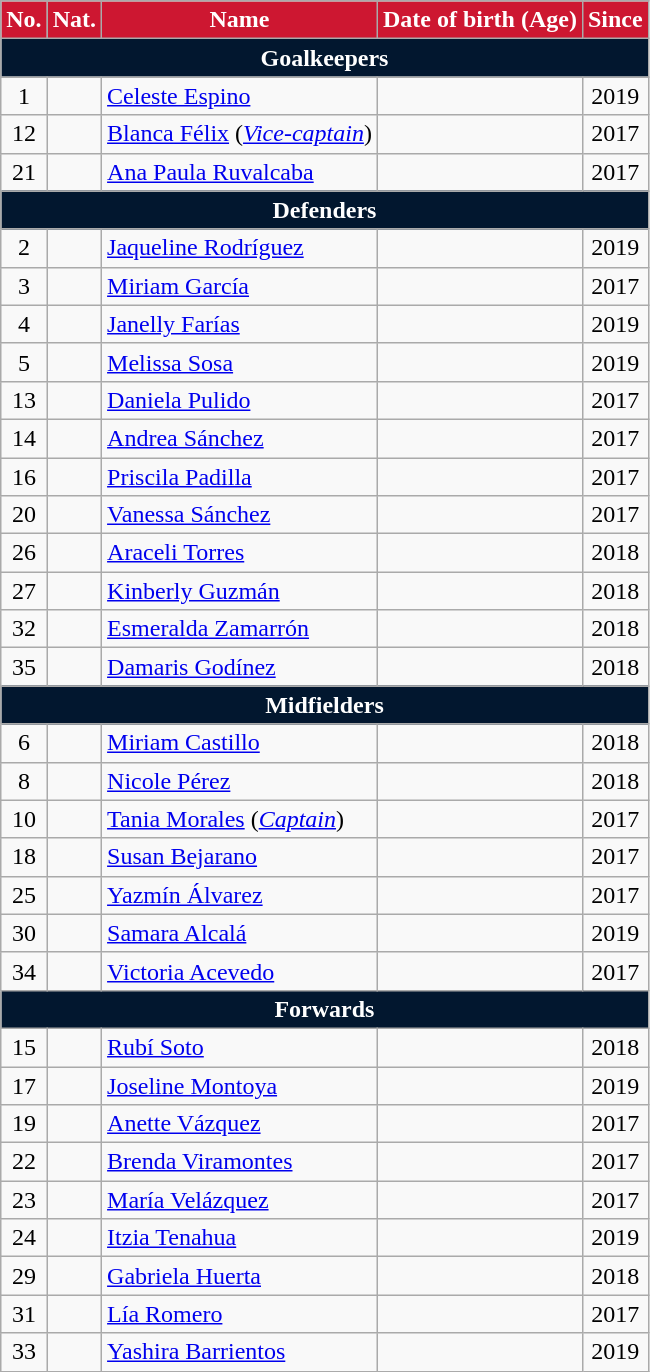<table class="wikitable" style="text-align:center; font-size:100%;">
<tr>
<th style=background-color:#CD1731;color:#FFFFFF>No.</th>
<th style=background-color:#CD1731;color:#FFFFFF>Nat.</th>
<th style=background-color:#CD1731;color:#FFFFFF>Name</th>
<th style=background-color:#CD1731;color:#FFFFFF>Date of birth (Age)</th>
<th style=background-color:#CD1731;color:#FFFFFF>Since</th>
</tr>
<tr>
<th colspan="5" style="background:#02172F; color:#FFFFFF; text-align:center;">Goalkeepers</th>
</tr>
<tr>
<td>1</td>
<td></td>
<td align=left><a href='#'>Celeste Espino</a></td>
<td></td>
<td>2019</td>
</tr>
<tr>
<td>12</td>
<td></td>
<td align=left><a href='#'>Blanca Félix</a> (<em><a href='#'>Vice-captain</a></em>)</td>
<td></td>
<td>2017</td>
</tr>
<tr>
<td>21</td>
<td></td>
<td align=left><a href='#'>Ana Paula Ruvalcaba</a></td>
<td></td>
<td>2017</td>
</tr>
<tr>
<th colspan="5" style="background:#02172F; color:#FFFFFF; text-align:center;">Defenders</th>
</tr>
<tr>
<td>2</td>
<td></td>
<td align=left><a href='#'>Jaqueline Rodríguez</a></td>
<td></td>
<td>2019</td>
</tr>
<tr>
<td>3</td>
<td></td>
<td align=left><a href='#'>Miriam García</a></td>
<td></td>
<td>2017</td>
</tr>
<tr>
<td>4</td>
<td></td>
<td align=left><a href='#'>Janelly Farías</a></td>
<td></td>
<td>2019</td>
</tr>
<tr>
<td>5</td>
<td></td>
<td align=left><a href='#'>Melissa Sosa</a></td>
<td></td>
<td>2019</td>
</tr>
<tr>
<td>13</td>
<td></td>
<td align=left><a href='#'>Daniela Pulido</a></td>
<td></td>
<td>2017</td>
</tr>
<tr>
<td>14</td>
<td></td>
<td align=left><a href='#'>Andrea Sánchez</a></td>
<td></td>
<td>2017</td>
</tr>
<tr>
<td>16</td>
<td></td>
<td align=left><a href='#'>Priscila Padilla</a></td>
<td></td>
<td>2017</td>
</tr>
<tr>
<td>20</td>
<td></td>
<td align=left><a href='#'>Vanessa Sánchez</a></td>
<td></td>
<td>2017</td>
</tr>
<tr>
<td>26</td>
<td></td>
<td align=left><a href='#'>Araceli Torres</a></td>
<td></td>
<td>2018</td>
</tr>
<tr>
<td>27</td>
<td></td>
<td align=left><a href='#'>Kinberly Guzmán</a></td>
<td></td>
<td>2018</td>
</tr>
<tr>
<td>32</td>
<td></td>
<td align=left><a href='#'>Esmeralda Zamarrón</a></td>
<td></td>
<td>2018</td>
</tr>
<tr>
<td>35</td>
<td></td>
<td align=left><a href='#'>Damaris Godínez</a></td>
<td></td>
<td>2018</td>
</tr>
<tr>
<th colspan="5" style="background:#02172F; color:#FFFFFF; text-align:center;">Midfielders</th>
</tr>
<tr>
<td>6</td>
<td></td>
<td align=left><a href='#'>Miriam Castillo</a></td>
<td></td>
<td>2018</td>
</tr>
<tr>
<td>8</td>
<td></td>
<td align=left><a href='#'>Nicole Pérez</a></td>
<td></td>
<td>2018</td>
</tr>
<tr>
<td>10</td>
<td></td>
<td align=left><a href='#'>Tania Morales</a> (<em><a href='#'>Captain</a></em>)</td>
<td></td>
<td>2017</td>
</tr>
<tr>
<td>18</td>
<td></td>
<td align=left><a href='#'>Susan Bejarano</a></td>
<td></td>
<td>2017</td>
</tr>
<tr>
<td>25</td>
<td></td>
<td align=left><a href='#'>Yazmín Álvarez</a></td>
<td></td>
<td>2017</td>
</tr>
<tr>
<td>30</td>
<td></td>
<td align=left><a href='#'>Samara Alcalá</a></td>
<td></td>
<td>2019</td>
</tr>
<tr>
<td>34</td>
<td></td>
<td align=left><a href='#'>Victoria Acevedo</a></td>
<td></td>
<td>2017</td>
</tr>
<tr>
<th colspan="5" style="background:#02172F; color:#FFFFFF; text-align:center;">Forwards</th>
</tr>
<tr>
<td>15</td>
<td></td>
<td align=left><a href='#'>Rubí Soto</a></td>
<td></td>
<td>2018</td>
</tr>
<tr>
<td>17</td>
<td></td>
<td align=left><a href='#'>Joseline Montoya</a></td>
<td></td>
<td>2019</td>
</tr>
<tr>
<td>19</td>
<td></td>
<td align=left><a href='#'>Anette Vázquez</a></td>
<td></td>
<td>2017</td>
</tr>
<tr>
<td>22</td>
<td></td>
<td align=left><a href='#'>Brenda Viramontes</a></td>
<td></td>
<td>2017</td>
</tr>
<tr>
<td>23</td>
<td></td>
<td align=left><a href='#'>María Velázquez</a></td>
<td></td>
<td>2017</td>
</tr>
<tr>
<td>24</td>
<td></td>
<td align=left><a href='#'>Itzia Tenahua</a></td>
<td></td>
<td>2019</td>
</tr>
<tr>
<td>29</td>
<td></td>
<td align=left><a href='#'>Gabriela Huerta</a></td>
<td></td>
<td>2018</td>
</tr>
<tr>
<td>31</td>
<td></td>
<td align=left><a href='#'>Lía Romero</a></td>
<td></td>
<td>2017</td>
</tr>
<tr>
<td>33</td>
<td></td>
<td align=left><a href='#'>Yashira Barrientos</a></td>
<td></td>
<td>2019</td>
</tr>
</table>
